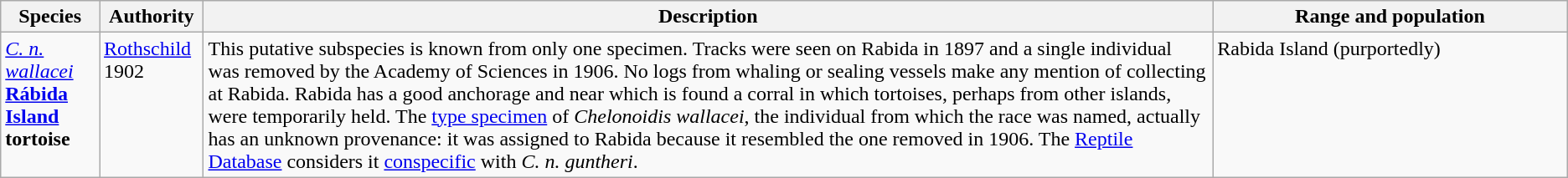<table class="wikitable sortable">
<tr>
<th>Species</th>
<th>Authority</th>
<th class="unsortable">Description</th>
<th width=275>Range and population</th>
</tr>
<tr style="vertical-align: top;">
<td><em><a href='#'>C. n. wallacei</a></em><br><strong><a href='#'>Rábida Island</a> tortoise</strong><br><br></td>
<td><a href='#'>Rothschild</a> 1902</td>
<td>This putative subspecies is known from only one specimen. Tracks were seen on Rabida in 1897 and a single individual was removed by the Academy of Sciences in 1906. No logs from whaling or sealing vessels make any mention of collecting at Rabida. Rabida has a good anchorage and near which is found a corral in which tortoises, perhaps from other islands, were temporarily held. The <a href='#'>type specimen</a> of <em>Chelonoidis wallacei</em>, the individual from which the race was named, actually has an unknown provenance: it was assigned to Rabida because it resembled the one removed in 1906. The <a href='#'>Reptile Database</a> considers it <a href='#'>conspecific</a> with <em>C. n. guntheri</em>.</td>
<td>Rabida Island (purportedly)</td>
</tr>
</table>
